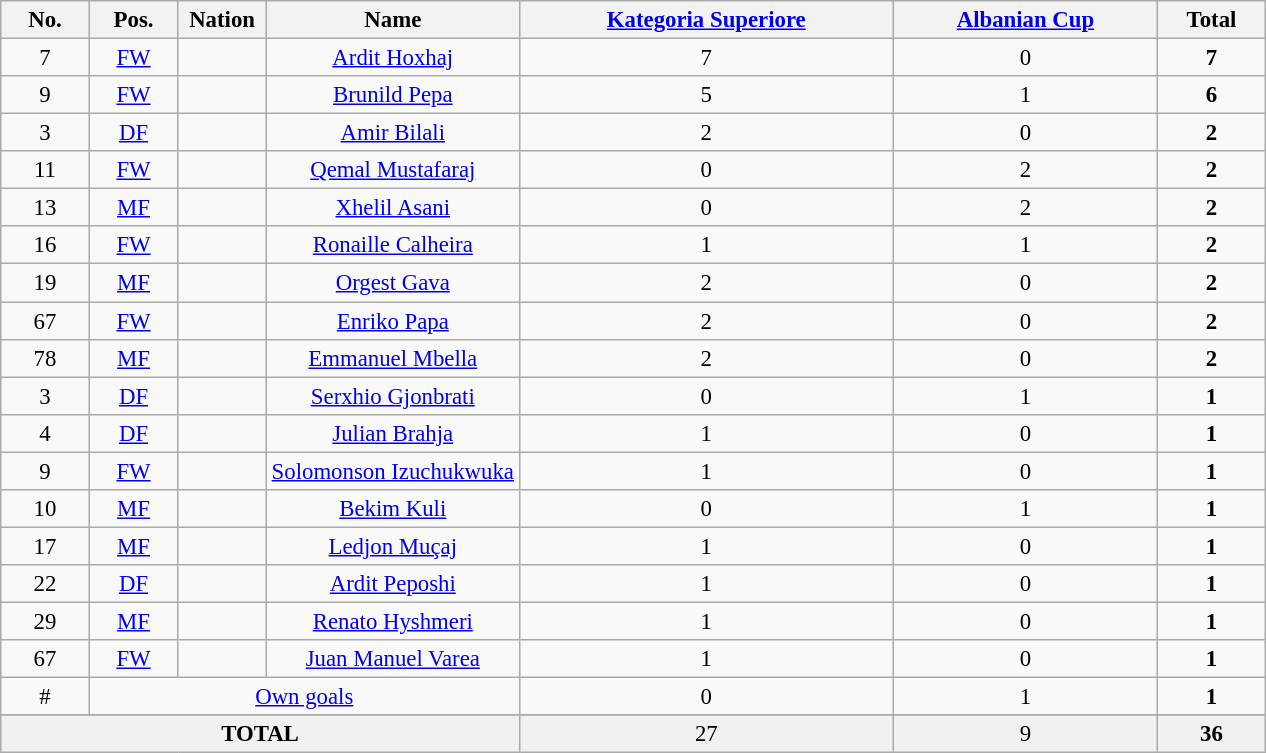<table class="wikitable sortable" style="font-size: 95%; text-align: center;">
<tr>
<th width="7%"><strong>No.</strong></th>
<th width="7%"><strong>Pos.</strong></th>
<th width="7%"><strong>Nation</strong></th>
<th width="20%"><strong>Name</strong></th>
<th><a href='#'>Kategoria Superiore</a></th>
<th><a href='#'>Albanian Cup</a></th>
<th>Total</th>
</tr>
<tr>
<td>7</td>
<td><a href='#'>FW</a></td>
<td></td>
<td><a href='#'>Ardit Hoxhaj</a></td>
<td>7 </td>
<td>0 </td>
<td><strong>7</strong> </td>
</tr>
<tr>
<td>9</td>
<td><a href='#'>FW</a></td>
<td></td>
<td><a href='#'>Brunild Pepa</a></td>
<td>5 </td>
<td>1 </td>
<td><strong>6</strong> </td>
</tr>
<tr>
<td>3</td>
<td><a href='#'>DF</a></td>
<td></td>
<td><a href='#'>Amir Bilali</a></td>
<td>2 </td>
<td>0 </td>
<td><strong>2</strong> </td>
</tr>
<tr>
<td>11</td>
<td><a href='#'>FW</a></td>
<td></td>
<td><a href='#'>Qemal Mustafaraj</a></td>
<td>0 </td>
<td>2 </td>
<td><strong>2</strong> </td>
</tr>
<tr>
<td>13</td>
<td><a href='#'>MF</a></td>
<td></td>
<td><a href='#'>Xhelil Asani</a></td>
<td>0 </td>
<td>2 </td>
<td><strong>2</strong> </td>
</tr>
<tr>
<td>16</td>
<td><a href='#'>FW</a></td>
<td></td>
<td><a href='#'>Ronaille Calheira</a></td>
<td>1 </td>
<td>1 </td>
<td><strong>2</strong> </td>
</tr>
<tr>
<td>19</td>
<td><a href='#'>MF</a></td>
<td></td>
<td><a href='#'>Orgest Gava</a></td>
<td>2 </td>
<td>0 </td>
<td><strong>2</strong> </td>
</tr>
<tr>
<td>67</td>
<td><a href='#'>FW</a></td>
<td></td>
<td><a href='#'>Enriko Papa</a></td>
<td>2 </td>
<td>0 </td>
<td><strong>2</strong> </td>
</tr>
<tr>
<td>78</td>
<td><a href='#'>MF</a></td>
<td></td>
<td><a href='#'>Emmanuel Mbella</a></td>
<td>2 </td>
<td>0 </td>
<td><strong>2</strong> </td>
</tr>
<tr>
<td>3</td>
<td><a href='#'>DF</a></td>
<td></td>
<td><a href='#'>Serxhio Gjonbrati</a></td>
<td>0 </td>
<td>1 </td>
<td><strong>1</strong> </td>
</tr>
<tr>
<td>4</td>
<td><a href='#'>DF</a></td>
<td></td>
<td><a href='#'>Julian Brahja</a></td>
<td>1 </td>
<td>0 </td>
<td><strong>1</strong> </td>
</tr>
<tr>
<td>9</td>
<td><a href='#'>FW</a></td>
<td></td>
<td><a href='#'>Solomonson Izuchukwuka</a></td>
<td>1 </td>
<td>0 </td>
<td><strong>1</strong> </td>
</tr>
<tr>
<td>10</td>
<td><a href='#'>MF</a></td>
<td></td>
<td><a href='#'>Bekim Kuli</a></td>
<td>0 </td>
<td>1 </td>
<td><strong>1</strong> </td>
</tr>
<tr>
<td>17</td>
<td><a href='#'>MF</a></td>
<td></td>
<td><a href='#'>Ledjon Muçaj</a></td>
<td>1 </td>
<td>0 </td>
<td><strong>1</strong> </td>
</tr>
<tr>
<td>22</td>
<td><a href='#'>DF</a></td>
<td></td>
<td><a href='#'>Ardit Peposhi</a></td>
<td>1 </td>
<td>0 </td>
<td><strong>1</strong> </td>
</tr>
<tr>
<td>29</td>
<td><a href='#'>MF</a></td>
<td></td>
<td><a href='#'>Renato Hyshmeri</a></td>
<td>1 </td>
<td>0 </td>
<td><strong>1</strong> </td>
</tr>
<tr>
<td>67</td>
<td><a href='#'>FW</a></td>
<td></td>
<td><a href='#'>Juan Manuel Varea</a></td>
<td>1 </td>
<td>0 </td>
<td><strong>1</strong> </td>
</tr>
<tr>
<td>#</td>
<td colspan=3><a href='#'>Own goals</a></td>
<td>0 </td>
<td>1 </td>
<td><strong>1</strong> </td>
</tr>
<tr>
</tr>
<tr bgcolor="F1F1F1" >
<td colspan=4><strong>TOTAL</strong></td>
<td>27 </td>
<td>9 </td>
<td><strong>36</strong> </td>
</tr>
</table>
